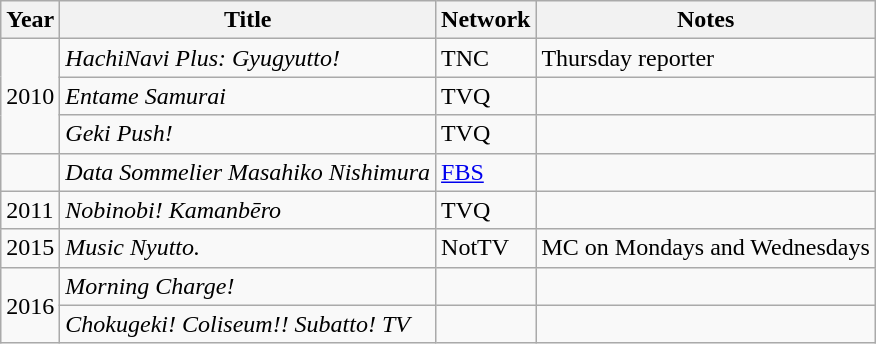<table class="wikitable">
<tr>
<th>Year</th>
<th>Title</th>
<th>Network</th>
<th>Notes</th>
</tr>
<tr>
<td rowspan="3">2010</td>
<td><em>HachiNavi Plus: Gyugyutto!</em></td>
<td>TNC</td>
<td>Thursday reporter</td>
</tr>
<tr>
<td><em>Entame Samurai</em></td>
<td>TVQ</td>
<td></td>
</tr>
<tr>
<td><em>Geki Push!</em></td>
<td>TVQ</td>
<td></td>
</tr>
<tr>
<td></td>
<td><em>Data Sommelier Masahiko Nishimura</em></td>
<td><a href='#'>FBS</a></td>
<td></td>
</tr>
<tr>
<td>2011</td>
<td><em>Nobinobi! Kamanbēro</em></td>
<td>TVQ</td>
<td></td>
</tr>
<tr>
<td>2015</td>
<td><em>Music Nyutto.</em></td>
<td>NotTV</td>
<td>MC on Mondays and Wednesdays</td>
</tr>
<tr>
<td rowspan="2">2016</td>
<td><em>Morning Charge!</em></td>
<td></td>
<td></td>
</tr>
<tr>
<td><em>Chokugeki! Coliseum!! Subatto! TV</em></td>
<td></td>
<td></td>
</tr>
</table>
